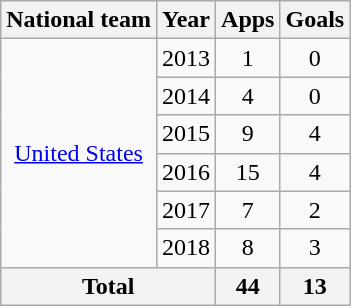<table class="wikitable" style="text-align:center">
<tr>
<th>National team</th>
<th>Year</th>
<th>Apps</th>
<th>Goals</th>
</tr>
<tr>
<td rowspan="6"><a href='#'>United States</a></td>
<td>2013</td>
<td>1</td>
<td>0</td>
</tr>
<tr>
<td>2014</td>
<td>4</td>
<td>0</td>
</tr>
<tr>
<td>2015</td>
<td>9</td>
<td>4</td>
</tr>
<tr>
<td>2016</td>
<td>15</td>
<td>4</td>
</tr>
<tr>
<td>2017</td>
<td>7</td>
<td>2</td>
</tr>
<tr>
<td>2018</td>
<td>8</td>
<td>3</td>
</tr>
<tr>
<th colspan="2">Total</th>
<th>44</th>
<th>13</th>
</tr>
</table>
